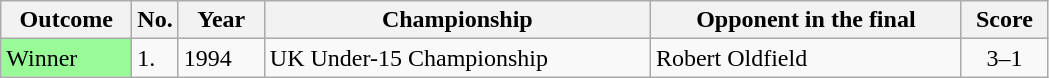<table class="sortable wikitable">
<tr>
<th width="80">Outcome</th>
<th width="20">No.</th>
<th width="50">Year</th>
<th style="width:250px;">Championship</th>
<th style="width:200px;">Opponent in the final</th>
<th style="width:50px;">Score</th>
</tr>
<tr>
<td style="background:#98FB98">Winner</td>
<td>1.</td>
<td>1994</td>
<td>UK Under-15 Championship</td>
<td> Robert Oldfield</td>
<td style="text-align:center;">3–1</td>
</tr>
</table>
